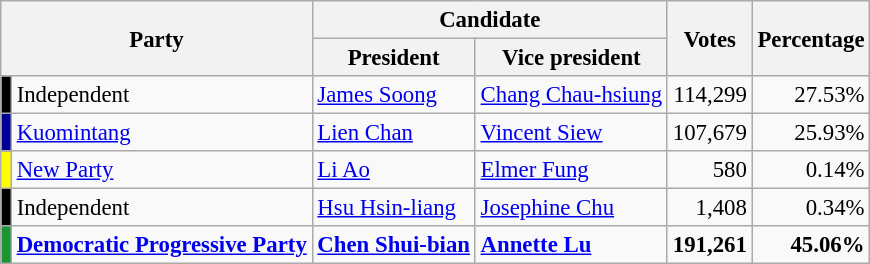<table class="wikitable" style="text-align:right; font-size: 95%;">
<tr>
<th rowspan="2" colspan="2">Party</th>
<th colspan="2">Candidate</th>
<th rowspan="2">Votes</th>
<th rowspan="2">Percentage</th>
</tr>
<tr>
<th>President</th>
<th>Vice president</th>
</tr>
<tr>
<td style="background:black;"></td>
<td align=left>Independent</td>
<td align=left><a href='#'>James Soong</a></td>
<td align=left><a href='#'>Chang Chau-hsiung</a></td>
<td align=right>114,299</td>
<td align=right>27.53%</td>
</tr>
<tr>
<td style="background:#009;"></td>
<td align=left><a href='#'>Kuomintang</a></td>
<td align=left><a href='#'>Lien Chan</a></td>
<td align=left><a href='#'>Vincent Siew</a></td>
<td align=right>107,679</td>
<td align=right>25.93%</td>
</tr>
<tr>
<td style="background:yellow;"></td>
<td align=left><a href='#'>New Party</a></td>
<td align=left><a href='#'>Li Ao</a></td>
<td align=left><a href='#'>Elmer Fung</a></td>
<td align=right>580</td>
<td align=right>0.14%</td>
</tr>
<tr>
<td style="background:black;"></td>
<td align=left>Independent</td>
<td align=left><a href='#'>Hsu Hsin-liang</a></td>
<td align=left><a href='#'>Josephine Chu</a></td>
<td align=right>1,408</td>
<td align=right>0.34%</td>
</tr>
<tr>
<td style="background:#1b9431;"></td>
<td align=left><strong><a href='#'>Democratic Progressive Party</a></strong></td>
<td align=left><strong><a href='#'>Chen Shui-bian</a></strong></td>
<td align=left><strong><a href='#'>Annette Lu</a></strong></td>
<td align=right><strong>191,261</strong></td>
<td align=right><strong>45.06%</strong></td>
</tr>
</table>
